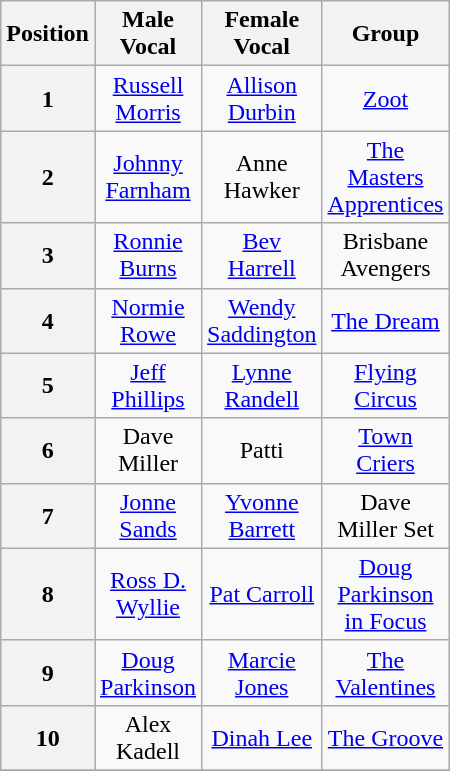<table class="wikitable" style="text-align:center; width:200px; height:200px" border="1">
<tr>
<th>Position</th>
<th>Male Vocal</th>
<th>Female Vocal</th>
<th>Group</th>
</tr>
<tr>
<th>1</th>
<td><a href='#'>Russell Morris</a></td>
<td><a href='#'>Allison Durbin</a></td>
<td><a href='#'>Zoot</a></td>
</tr>
<tr>
<th>2</th>
<td><a href='#'>Johnny Farnham</a></td>
<td>Anne Hawker</td>
<td><a href='#'>The Masters Apprentices</a></td>
</tr>
<tr>
<th>3</th>
<td><a href='#'>Ronnie Burns</a></td>
<td><a href='#'>Bev Harrell</a></td>
<td>Brisbane Avengers</td>
</tr>
<tr>
<th>4</th>
<td><a href='#'>Normie Rowe</a></td>
<td><a href='#'>Wendy Saddington</a></td>
<td><a href='#'>The Dream</a></td>
</tr>
<tr>
<th>5</th>
<td><a href='#'>Jeff Phillips</a></td>
<td><a href='#'>Lynne Randell</a></td>
<td><a href='#'>Flying Circus</a></td>
</tr>
<tr>
<th>6</th>
<td>Dave Miller</td>
<td>Patti</td>
<td><a href='#'>Town Criers</a></td>
</tr>
<tr>
<th>7</th>
<td><a href='#'>Jonne Sands</a></td>
<td><a href='#'>Yvonne Barrett</a></td>
<td>Dave Miller Set</td>
</tr>
<tr>
<th>8</th>
<td><a href='#'>Ross D. Wyllie</a></td>
<td><a href='#'>Pat Carroll</a></td>
<td><a href='#'>Doug Parkinson in Focus</a></td>
</tr>
<tr>
<th>9</th>
<td><a href='#'>Doug Parkinson</a></td>
<td><a href='#'>Marcie Jones</a></td>
<td><a href='#'>The Valentines</a></td>
</tr>
<tr>
<th>10</th>
<td>Alex Kadell</td>
<td><a href='#'>Dinah Lee</a></td>
<td><a href='#'>The Groove</a></td>
</tr>
<tr>
</tr>
</table>
